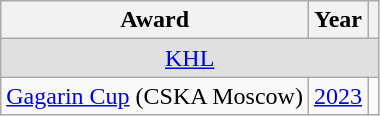<table class="wikitable">
<tr>
<th>Award</th>
<th>Year</th>
<th></th>
</tr>
<tr ALIGN="center" bgcolor="#e0e0e0">
<td colspan="3"><a href='#'>KHL</a></td>
</tr>
<tr>
<td><a href='#'>Gagarin Cup</a> (CSKA Moscow)</td>
<td><a href='#'>2023</a></td>
<td></td>
</tr>
</table>
